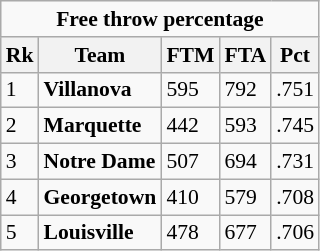<table class="wikitable" style="white-space:nowrap; font-size:90%;">
<tr>
<td colspan=5 align=center><strong>Free throw percentage</strong></td>
</tr>
<tr>
<th>Rk</th>
<th>Team</th>
<th>FTM</th>
<th>FTA</th>
<th>Pct</th>
</tr>
<tr>
<td>1</td>
<td><strong>Villanova</strong></td>
<td>595</td>
<td>792</td>
<td>.751</td>
</tr>
<tr>
<td>2</td>
<td><strong>Marquette</strong></td>
<td>442</td>
<td>593</td>
<td>.745</td>
</tr>
<tr>
<td>3</td>
<td><strong>Notre Dame</strong></td>
<td>507</td>
<td>694</td>
<td>.731</td>
</tr>
<tr>
<td>4</td>
<td><strong>Georgetown</strong></td>
<td>410</td>
<td>579</td>
<td>.708</td>
</tr>
<tr>
<td>5</td>
<td><strong>Louisville</strong></td>
<td>478</td>
<td>677</td>
<td>.706</td>
</tr>
</table>
